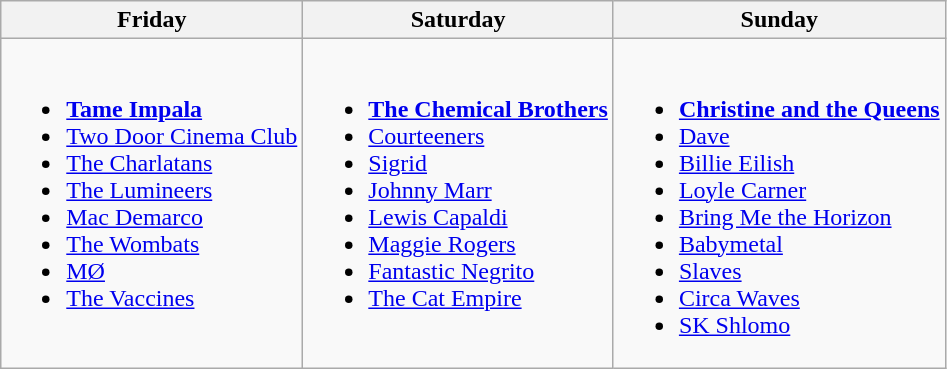<table class="wikitable">
<tr>
<th>Friday</th>
<th>Saturday</th>
<th>Sunday</th>
</tr>
<tr valign="top">
<td><br><ul><li><strong><a href='#'>Tame Impala</a></strong></li><li><a href='#'>Two Door Cinema Club</a></li><li><a href='#'>The Charlatans</a></li><li><a href='#'>The Lumineers</a></li><li><a href='#'>Mac Demarco</a></li><li><a href='#'>The Wombats</a></li><li><a href='#'>MØ</a></li><li><a href='#'>The Vaccines</a></li></ul></td>
<td><br><ul><li><strong><a href='#'>The Chemical Brothers</a></strong></li><li><a href='#'>Courteeners</a></li><li><a href='#'>Sigrid</a></li><li><a href='#'>Johnny Marr</a></li><li><a href='#'>Lewis Capaldi</a></li><li><a href='#'>Maggie Rogers</a></li><li><a href='#'>Fantastic Negrito</a></li><li><a href='#'>The Cat Empire</a></li></ul></td>
<td><br><ul><li><strong><a href='#'>Christine and the Queens</a></strong></li><li><a href='#'>Dave</a></li><li><a href='#'>Billie Eilish</a></li><li><a href='#'>Loyle Carner</a></li><li><a href='#'>Bring Me the Horizon</a></li><li><a href='#'>Babymetal</a></li><li><a href='#'>Slaves</a></li><li><a href='#'>Circa Waves</a></li><li><a href='#'>SK Shlomo</a></li></ul></td>
</tr>
</table>
